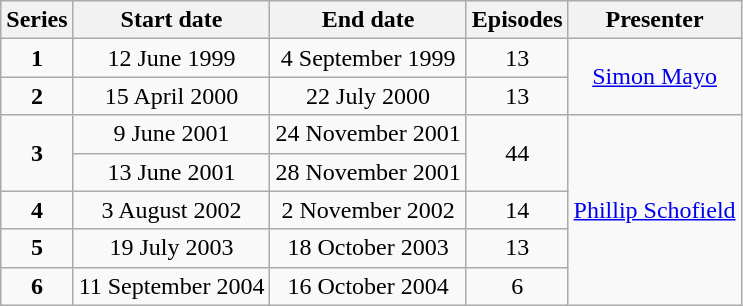<table class="wikitable" style="text-align:center;">
<tr>
<th>Series</th>
<th>Start date</th>
<th>End date</th>
<th>Episodes</th>
<th>Presenter</th>
</tr>
<tr>
<td><strong>1</strong></td>
<td>12 June 1999</td>
<td>4 September 1999</td>
<td>13</td>
<td rowspan="2"><a href='#'>Simon Mayo</a></td>
</tr>
<tr>
<td><strong>2</strong></td>
<td>15 April 2000</td>
<td>22 July 2000</td>
<td>13</td>
</tr>
<tr>
<td rowspan="2"><strong>3</strong></td>
<td>9 June 2001</td>
<td>24 November 2001</td>
<td rowspan="2">44</td>
<td rowspan="5"><a href='#'>Phillip Schofield</a></td>
</tr>
<tr>
<td>13 June 2001</td>
<td>28 November 2001</td>
</tr>
<tr>
<td><strong>4</strong></td>
<td>3 August 2002</td>
<td>2 November 2002</td>
<td>14</td>
</tr>
<tr>
<td><strong>5</strong></td>
<td>19 July 2003</td>
<td>18 October 2003</td>
<td>13</td>
</tr>
<tr>
<td><strong>6</strong></td>
<td>11 September 2004</td>
<td>16 October 2004</td>
<td>6</td>
</tr>
</table>
